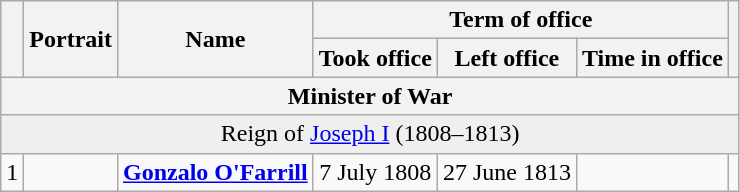<table class="wikitable" style="text-align:center">
<tr>
<th rowspan=2></th>
<th rowspan=2>Portrait</th>
<th rowspan=2>Name<br></th>
<th colspan=3>Term of office</th>
<th rowspan=2></th>
</tr>
<tr>
<th>Took office</th>
<th>Left office</th>
<th>Time in office</th>
</tr>
<tr>
<th colspan=7>Minister of War</th>
</tr>
<tr style="background:#efefef;">
<td colspan=7>Reign of <a href='#'>Joseph I</a> (1808–1813)</td>
</tr>
<tr>
<td>1</td>
<td></td>
<td><strong><a href='#'>Gonzalo O'Farrill</a></strong><br></td>
<td>7 July 1808</td>
<td>27 June 1813</td>
<td></td>
<td></td>
</tr>
</table>
